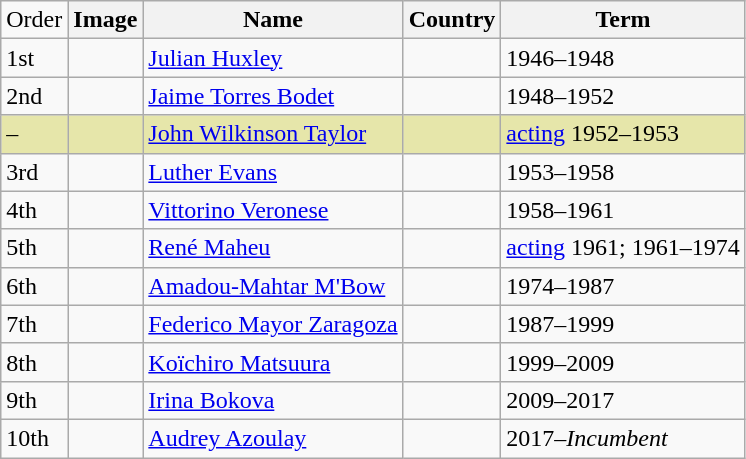<table class="wikitable">
<tr>
<td scope="col">Order</td>
<th scope="col">Image</th>
<th scope="col">Name</th>
<th scope="col">Country</th>
<th scope="col">Term</th>
</tr>
<tr>
<td>1st</td>
<td></td>
<td scope="row"><a href='#'>Julian Huxley</a></td>
<td></td>
<td>1946–1948</td>
</tr>
<tr>
<td>2nd</td>
<td></td>
<td scope="row"><a href='#'>Jaime Torres Bodet</a></td>
<td></td>
<td>1948–1952</td>
</tr>
<tr bgcolor="#e6e6aa">
<td>–</td>
<td></td>
<td><a href='#'>John Wilkinson Taylor</a></td>
<td></td>
<td bgcolor="#e6e6aa"><a href='#'>acting</a> 1952–1953</td>
</tr>
<tr>
<td>3rd</td>
<td></td>
<td scope="row"><a href='#'>Luther Evans</a></td>
<td></td>
<td>1953–1958</td>
</tr>
<tr>
<td>4th</td>
<td></td>
<td scope="row"><a href='#'>Vittorino Veronese</a></td>
<td></td>
<td>1958–1961</td>
</tr>
<tr>
<td>5th</td>
<td></td>
<td scope="row"><a href='#'>René Maheu</a></td>
<td></td>
<td><a href='#'>acting</a> 1961; 1961–1974</td>
</tr>
<tr>
<td>6th</td>
<td></td>
<td scope="row"><a href='#'>Amadou-Mahtar M'Bow</a></td>
<td></td>
<td>1974–1987</td>
</tr>
<tr>
<td>7th</td>
<td></td>
<td scope="row"><a href='#'>Federico Mayor Zaragoza</a></td>
<td></td>
<td>1987–1999</td>
</tr>
<tr>
<td>8th</td>
<td></td>
<td scope="row"><a href='#'>Koïchiro Matsuura</a></td>
<td></td>
<td>1999–2009</td>
</tr>
<tr>
<td>9th</td>
<td></td>
<td scope="row"><a href='#'>Irina Bokova</a></td>
<td></td>
<td>2009–2017</td>
</tr>
<tr>
<td>10th</td>
<td></td>
<td scope="row"><a href='#'>Audrey Azoulay</a></td>
<td></td>
<td>2017–<em>Incumbent</em></td>
</tr>
</table>
